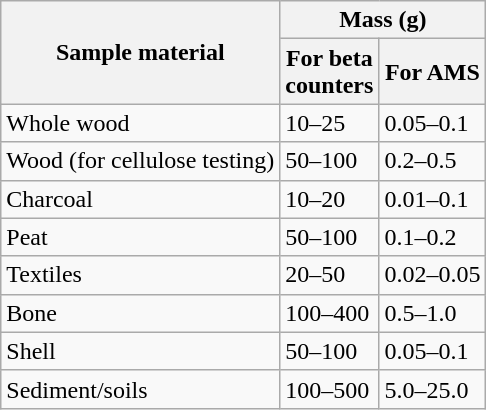<table class="wikitable">
<tr>
<th rowspan="2">Sample material</th>
<th colspan="2" style="text-align: center;">Mass (g)</th>
</tr>
<tr>
<th>For beta<br>counters</th>
<th>For AMS</th>
</tr>
<tr>
<td>Whole wood</td>
<td>10–25</td>
<td>0.05–0.1</td>
</tr>
<tr>
<td>Wood (for cellulose testing)</td>
<td>50–100</td>
<td>0.2–0.5</td>
</tr>
<tr>
<td>Charcoal</td>
<td>10–20</td>
<td>0.01–0.1</td>
</tr>
<tr>
<td>Peat</td>
<td>50–100</td>
<td>0.1–0.2</td>
</tr>
<tr>
<td>Textiles</td>
<td>20–50</td>
<td>0.02–0.05</td>
</tr>
<tr>
<td>Bone</td>
<td>100–400</td>
<td>0.5–1.0</td>
</tr>
<tr>
<td>Shell</td>
<td>50–100</td>
<td>0.05–0.1</td>
</tr>
<tr>
<td>Sediment/soils</td>
<td>100–500</td>
<td>5.0–25.0</td>
</tr>
</table>
